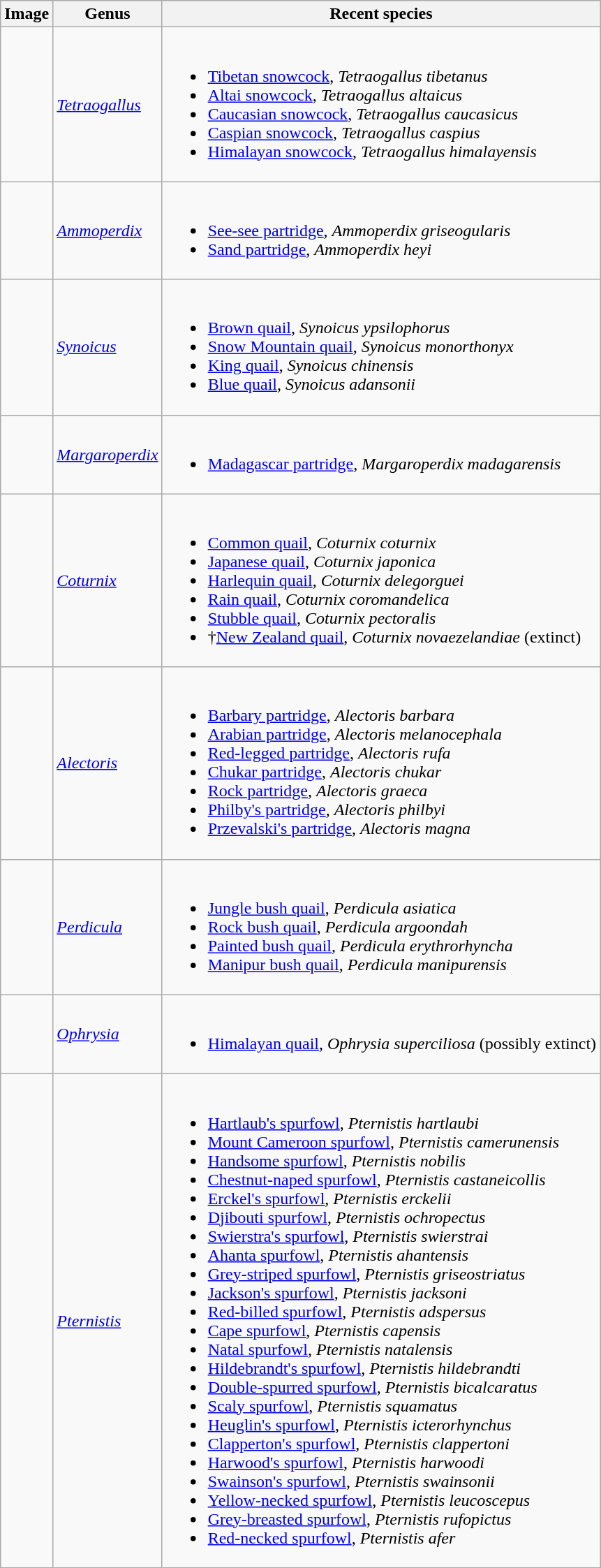<table class="wikitable">
<tr>
<th>Image</th>
<th>Genus</th>
<th>Recent species</th>
</tr>
<tr>
<td></td>
<td><em><a href='#'>Tetraogallus</a></em></td>
<td><br><ul><li><a href='#'>Tibetan snowcock</a>, <em>Tetraogallus tibetanus</em></li><li><a href='#'>Altai snowcock</a>, <em>Tetraogallus altaicus</em></li><li><a href='#'>Caucasian snowcock</a>, <em>Tetraogallus caucasicus</em></li><li><a href='#'>Caspian snowcock</a>, <em>Tetraogallus caspius</em></li><li><a href='#'>Himalayan snowcock</a>, <em>Tetraogallus himalayensis</em></li></ul></td>
</tr>
<tr>
<td></td>
<td><em><a href='#'>Ammoperdix</a></em></td>
<td><br><ul><li><a href='#'>See-see partridge</a>, <em>Ammoperdix griseogularis</em></li><li><a href='#'>Sand partridge</a>, <em>Ammoperdix heyi</em></li></ul></td>
</tr>
<tr>
<td></td>
<td><em><a href='#'>Synoicus</a></em></td>
<td><br><ul><li><a href='#'>Brown quail</a>, <em>Synoicus ypsilophorus</em></li><li><a href='#'>Snow Mountain quail</a>, <em>Synoicus monorthonyx</em></li><li><a href='#'>King quail</a>, <em>Synoicus chinensis</em></li><li><a href='#'>Blue quail</a>, <em>Synoicus adansonii</em></li></ul></td>
</tr>
<tr>
<td></td>
<td><em><a href='#'>Margaroperdix</a></em></td>
<td><br><ul><li><a href='#'>Madagascar partridge</a>, <em>Margaroperdix madagarensis</em></li></ul></td>
</tr>
<tr>
<td></td>
<td><em><a href='#'>Coturnix</a></em></td>
<td><br><ul><li><a href='#'>Common quail</a>, <em>Coturnix coturnix</em></li><li><a href='#'>Japanese quail</a>, <em>Coturnix japonica</em></li><li><a href='#'>Harlequin quail</a>, <em>Coturnix delegorguei</em></li><li><a href='#'>Rain quail</a>, <em>Coturnix coromandelica</em></li><li><a href='#'>Stubble quail</a>, <em>Coturnix pectoralis</em></li><li>†<a href='#'>New Zealand quail</a>, <em>Coturnix novaezelandiae</em> (extinct)</li></ul></td>
</tr>
<tr>
<td></td>
<td><em><a href='#'>Alectoris</a></em></td>
<td><br><ul><li><a href='#'>Barbary partridge</a>, <em>Alectoris barbara</em></li><li><a href='#'>Arabian partridge</a>, <em>Alectoris melanocephala</em></li><li><a href='#'>Red-legged partridge</a>, <em>Alectoris rufa</em></li><li><a href='#'>Chukar partridge</a>, <em>Alectoris chukar</em></li><li><a href='#'>Rock partridge</a>, <em>Alectoris graeca</em></li><li><a href='#'>Philby's partridge</a>, <em>Alectoris philbyi</em></li><li><a href='#'>Przevalski's partridge</a>, <em>Alectoris magna</em></li></ul></td>
</tr>
<tr>
<td></td>
<td><em><a href='#'>Perdicula</a></em></td>
<td><br><ul><li><a href='#'>Jungle bush quail</a>, <em>Perdicula asiatica</em></li><li><a href='#'>Rock bush quail</a>, <em>Perdicula argoondah</em></li><li><a href='#'>Painted bush quail</a>, <em>Perdicula erythrorhyncha</em></li><li><a href='#'>Manipur bush quail</a>, <em>Perdicula manipurensis</em></li></ul></td>
</tr>
<tr>
<td></td>
<td><em><a href='#'>Ophrysia</a></em></td>
<td><br><ul><li><a href='#'>Himalayan quail</a>, <em>Ophrysia superciliosa</em> (possibly extinct)</li></ul></td>
</tr>
<tr>
<td></td>
<td><em><a href='#'>Pternistis</a></em></td>
<td><br><ul><li><a href='#'>Hartlaub's spurfowl</a>, <em>Pternistis hartlaubi</em></li><li><a href='#'>Mount Cameroon spurfowl</a>, <em>Pternistis camerunensis</em></li><li><a href='#'>Handsome spurfowl</a>, <em>Pternistis nobilis</em></li><li><a href='#'>Chestnut-naped spurfowl</a>, <em>Pternistis castaneicollis</em></li><li><a href='#'>Erckel's spurfowl</a>, <em>Pternistis erckelii</em></li><li><a href='#'>Djibouti spurfowl</a>, <em>Pternistis ochropectus</em></li><li><a href='#'>Swierstra's spurfowl</a>, <em>Pternistis swierstrai</em></li><li><a href='#'>Ahanta spurfowl</a>, <em>Pternistis ahantensis</em></li><li><a href='#'>Grey-striped spurfowl</a>, <em>Pternistis griseostriatus</em></li><li><a href='#'>Jackson's spurfowl</a>, <em>Pternistis jacksoni</em></li><li><a href='#'>Red-billed spurfowl</a>, <em>Pternistis adspersus</em></li><li><a href='#'>Cape spurfowl</a>, <em>Pternistis capensis</em></li><li><a href='#'>Natal spurfowl</a>, <em>Pternistis natalensis</em></li><li><a href='#'>Hildebrandt's spurfowl</a>, <em>Pternistis hildebrandti</em></li><li><a href='#'>Double-spurred spurfowl</a>, <em>Pternistis bicalcaratus</em></li><li><a href='#'>Scaly spurfowl</a>, <em>Pternistis squamatus</em></li><li><a href='#'>Heuglin's spurfowl</a>, <em>Pternistis  icterorhynchus</em></li><li><a href='#'>Clapperton's spurfowl</a>, <em>Pternistis clappertoni</em></li><li><a href='#'>Harwood's spurfowl</a>, <em>Pternistis harwoodi</em></li><li><a href='#'>Swainson's spurfowl</a>, <em>Pternistis swainsonii</em></li><li><a href='#'>Yellow-necked spurfowl</a>, <em>Pternistis leucoscepus</em></li><li><a href='#'>Grey-breasted spurfowl</a>, <em>Pternistis rufopictus</em></li><li><a href='#'>Red-necked spurfowl</a>, <em>Pternistis afer</em></li></ul></td>
</tr>
</table>
